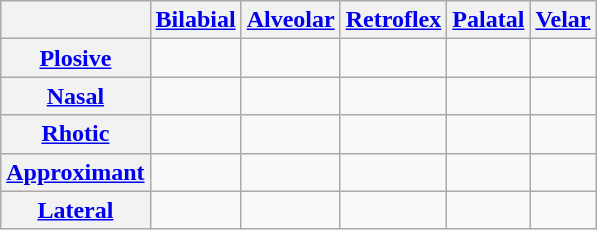<table class="wikitable" style="text-align:center">
<tr>
<th></th>
<th><a href='#'>Bilabial</a></th>
<th><a href='#'>Alveolar</a></th>
<th><a href='#'>Retroflex</a></th>
<th><a href='#'>Palatal</a></th>
<th><a href='#'>Velar</a></th>
</tr>
<tr>
<th><a href='#'>Plosive</a></th>
<td></td>
<td></td>
<td> </td>
<td> </td>
<td></td>
</tr>
<tr>
<th><a href='#'>Nasal</a></th>
<td></td>
<td></td>
<td> </td>
<td> </td>
<td> </td>
</tr>
<tr>
<th><a href='#'>Rhotic</a></th>
<td></td>
<td> </td>
<td></td>
<td></td>
<td></td>
</tr>
<tr>
<th><a href='#'>Approximant</a></th>
<td></td>
<td></td>
<td> </td>
<td> </td>
<td></td>
</tr>
<tr>
<th><a href='#'>Lateral</a></th>
<td></td>
<td></td>
<td> </td>
<td> </td>
<td></td>
</tr>
</table>
